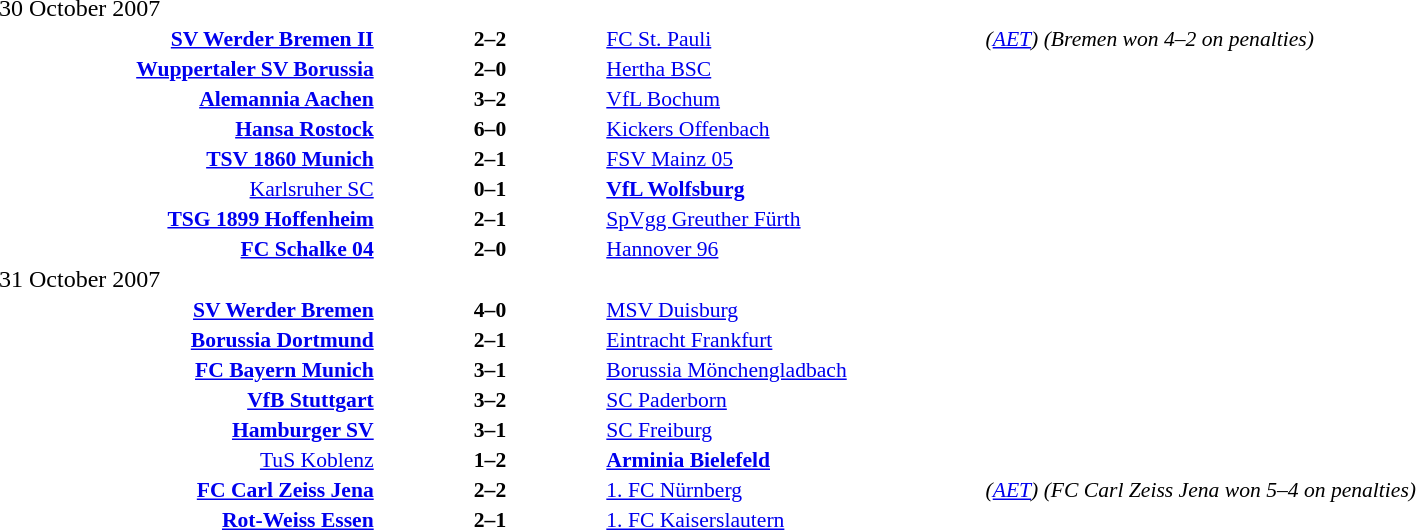<table width=100% cellspacing=1>
<tr>
<th width=20%></th>
<th width=12%></th>
<th width=20%></th>
<th></th>
</tr>
<tr>
<td>30 October 2007</td>
</tr>
<tr style=font-size:90%>
<td align=right><strong><a href='#'>SV Werder Bremen II</a></strong></td>
<td align=center><strong>2–2</strong></td>
<td><a href='#'>FC St. Pauli</a></td>
<td><em>(<a href='#'>AET</a>) (Bremen won 4–2 on penalties)</em></td>
</tr>
<tr style=font-size:90%>
<td align=right><strong><a href='#'>Wuppertaler SV Borussia</a></strong></td>
<td align=center><strong>2–0</strong></td>
<td><a href='#'>Hertha BSC</a></td>
</tr>
<tr style=font-size:90%>
<td align=right><strong><a href='#'>Alemannia Aachen</a></strong></td>
<td align=center><strong>3–2</strong></td>
<td><a href='#'>VfL Bochum</a></td>
</tr>
<tr style=font-size:90%>
<td align=right><strong><a href='#'>Hansa Rostock</a></strong></td>
<td align=center><strong>6–0</strong></td>
<td><a href='#'>Kickers Offenbach</a></td>
</tr>
<tr style=font-size:90%>
<td align=right><strong><a href='#'>TSV 1860 Munich</a></strong></td>
<td align=center><strong>2–1</strong></td>
<td><a href='#'>FSV Mainz 05</a></td>
</tr>
<tr style=font-size:90%>
<td align=right><a href='#'>Karlsruher SC</a></td>
<td align=center><strong>0–1</strong></td>
<td><strong><a href='#'>VfL Wolfsburg</a></strong></td>
</tr>
<tr style=font-size:90%>
<td align=right><strong><a href='#'>TSG 1899 Hoffenheim</a></strong></td>
<td align=center><strong>2–1</strong></td>
<td><a href='#'>SpVgg Greuther Fürth</a></td>
</tr>
<tr style=font-size:90%>
<td align=right><strong><a href='#'>FC Schalke 04</a></strong></td>
<td align=center><strong>2–0</strong></td>
<td><a href='#'>Hannover 96</a></td>
</tr>
<tr>
<td>31 October 2007</td>
</tr>
<tr style=font-size:90%>
<td align=right><strong><a href='#'>SV Werder Bremen</a></strong></td>
<td align=center><strong>4–0</strong></td>
<td><a href='#'>MSV Duisburg</a></td>
</tr>
<tr style=font-size:90%>
<td align=right><strong><a href='#'>Borussia Dortmund</a></strong></td>
<td align=center><strong>2–1</strong></td>
<td><a href='#'>Eintracht Frankfurt</a></td>
</tr>
<tr style=font-size:90%>
<td align=right><strong><a href='#'>FC Bayern Munich</a></strong></td>
<td align=center><strong>3–1</strong></td>
<td><a href='#'>Borussia Mönchengladbach</a></td>
</tr>
<tr style=font-size:90%>
<td align=right><strong><a href='#'>VfB Stuttgart</a></strong></td>
<td align=center><strong>3–2</strong></td>
<td><a href='#'>SC Paderborn</a></td>
</tr>
<tr style=font-size:90%>
<td align=right><strong><a href='#'>Hamburger SV</a></strong></td>
<td align=center><strong>3–1</strong></td>
<td><a href='#'>SC Freiburg</a></td>
</tr>
<tr style=font-size:90%>
<td align=right><a href='#'>TuS Koblenz</a></td>
<td align=center><strong>1–2</strong></td>
<td><strong><a href='#'>Arminia Bielefeld</a></strong></td>
</tr>
<tr style=font-size:90%>
<td align=right><strong><a href='#'>FC Carl Zeiss Jena</a></strong></td>
<td align=center><strong>2–2</strong></td>
<td><a href='#'>1. FC Nürnberg</a></td>
<td><em>(<a href='#'>AET</a>) (FC Carl Zeiss Jena won 5–4 on penalties)</em></td>
</tr>
<tr style=font-size:90%>
<td align=right><strong><a href='#'>Rot-Weiss Essen</a></strong></td>
<td align=center><strong>2–1</strong></td>
<td><a href='#'>1. FC Kaiserslautern</a></td>
</tr>
</table>
